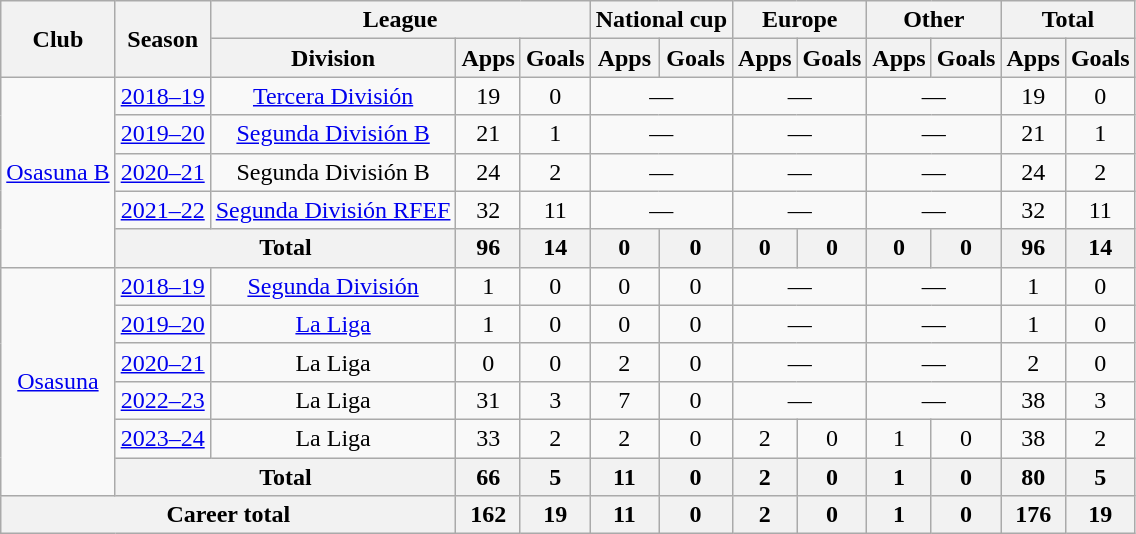<table class="wikitable" style="text-align:center">
<tr>
<th rowspan="2">Club</th>
<th rowspan="2">Season</th>
<th colspan="3">League</th>
<th colspan="2">National cup</th>
<th colspan="2">Europe</th>
<th colspan="2">Other</th>
<th colspan="2">Total</th>
</tr>
<tr>
<th>Division</th>
<th>Apps</th>
<th>Goals</th>
<th>Apps</th>
<th>Goals</th>
<th>Apps</th>
<th>Goals</th>
<th>Apps</th>
<th>Goals</th>
<th>Apps</th>
<th>Goals</th>
</tr>
<tr>
<td rowspan="5"><a href='#'>Osasuna B</a></td>
<td><a href='#'>2018–19</a></td>
<td><a href='#'>Tercera División</a></td>
<td>19</td>
<td>0</td>
<td colspan="2">—</td>
<td colspan="2">—</td>
<td colspan="2">—</td>
<td>19</td>
<td>0</td>
</tr>
<tr>
<td><a href='#'>2019–20</a></td>
<td><a href='#'>Segunda División B</a></td>
<td>21</td>
<td>1</td>
<td colspan="2">—</td>
<td colspan="2">—</td>
<td colspan="2">—</td>
<td>21</td>
<td>1</td>
</tr>
<tr>
<td><a href='#'>2020–21</a></td>
<td>Segunda División B</td>
<td>24</td>
<td>2</td>
<td colspan="2">—</td>
<td colspan="2">—</td>
<td colspan="2">—</td>
<td>24</td>
<td>2</td>
</tr>
<tr>
<td><a href='#'>2021–22</a></td>
<td><a href='#'>Segunda División RFEF</a></td>
<td>32</td>
<td>11</td>
<td colspan="2">—</td>
<td colspan="2">—</td>
<td colspan="2">—</td>
<td>32</td>
<td>11</td>
</tr>
<tr>
<th colspan="2">Total</th>
<th>96</th>
<th>14</th>
<th>0</th>
<th>0</th>
<th>0</th>
<th>0</th>
<th>0</th>
<th>0</th>
<th>96</th>
<th>14</th>
</tr>
<tr>
<td rowspan="6"><a href='#'>Osasuna</a></td>
<td><a href='#'>2018–19</a></td>
<td><a href='#'>Segunda División</a></td>
<td>1</td>
<td>0</td>
<td>0</td>
<td>0</td>
<td colspan="2">—</td>
<td colspan="2">—</td>
<td>1</td>
<td>0</td>
</tr>
<tr>
<td><a href='#'>2019–20</a></td>
<td><a href='#'>La Liga</a></td>
<td>1</td>
<td>0</td>
<td>0</td>
<td>0</td>
<td colspan="2">—</td>
<td colspan="2">—</td>
<td>1</td>
<td>0</td>
</tr>
<tr>
<td><a href='#'>2020–21</a></td>
<td>La Liga</td>
<td>0</td>
<td>0</td>
<td>2</td>
<td>0</td>
<td colspan="2">—</td>
<td colspan="2">—</td>
<td>2</td>
<td>0</td>
</tr>
<tr>
<td><a href='#'>2022–23</a></td>
<td>La Liga</td>
<td>31</td>
<td>3</td>
<td>7</td>
<td>0</td>
<td colspan="2">—</td>
<td colspan="2">—</td>
<td>38</td>
<td>3</td>
</tr>
<tr>
<td><a href='#'>2023–24</a></td>
<td>La Liga</td>
<td>33</td>
<td>2</td>
<td>2</td>
<td>0</td>
<td>2</td>
<td>0</td>
<td>1</td>
<td>0</td>
<td>38</td>
<td>2</td>
</tr>
<tr>
<th colspan="2">Total</th>
<th>66</th>
<th>5</th>
<th>11</th>
<th>0</th>
<th>2</th>
<th>0</th>
<th>1</th>
<th>0</th>
<th>80</th>
<th>5</th>
</tr>
<tr>
<th colspan="3">Career total</th>
<th>162</th>
<th>19</th>
<th>11</th>
<th>0</th>
<th>2</th>
<th>0</th>
<th>1</th>
<th>0</th>
<th>176</th>
<th>19</th>
</tr>
</table>
